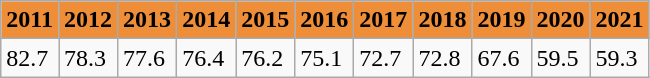<table class="wikitable" border="1">
<tr align="center" style="background:#ef8e39;">
<td><strong>2011</strong></td>
<td><strong>2012</strong></td>
<td><strong>2013</strong></td>
<td><strong>2014</strong></td>
<td><strong>2015</strong></td>
<td><strong>2016</strong></td>
<td><strong>2017</strong></td>
<td><strong>2018</strong></td>
<td><strong>2019</strong></td>
<td><strong>2020</strong></td>
<td><strong>2021</strong></td>
</tr>
<tr>
<td>82.7</td>
<td>78.3</td>
<td>77.6</td>
<td>76.4</td>
<td>76.2</td>
<td>75.1</td>
<td>72.7</td>
<td>72.8</td>
<td>67.6</td>
<td>59.5</td>
<td>59.3</td>
</tr>
</table>
